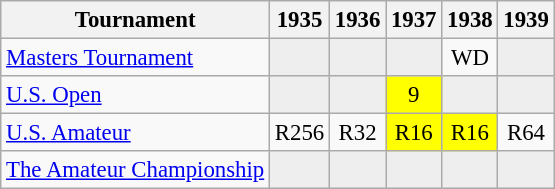<table class="wikitable" style="font-size:95%;text-align:center;">
<tr>
<th>Tournament</th>
<th>1935</th>
<th>1936</th>
<th>1937</th>
<th>1938</th>
<th>1939</th>
</tr>
<tr>
<td align=left><a href='#'>Masters Tournament</a></td>
<td style="background:#eeeeee;"></td>
<td style="background:#eeeeee;"></td>
<td style="background:#eeeeee;"></td>
<td>WD</td>
<td style="background:#eeeeee;"></td>
</tr>
<tr>
<td align=left><a href='#'>U.S. Open</a></td>
<td style="background:#eeeeee;"></td>
<td style="background:#eeeeee;"></td>
<td style="background:yellow;">9</td>
<td style="background:#eeeeee;"></td>
<td style="background:#eeeeee;"></td>
</tr>
<tr>
<td align=left><a href='#'>U.S. Amateur</a></td>
<td>R256</td>
<td>R32</td>
<td style="background:yellow;">R16</td>
<td style="background:yellow;">R16</td>
<td>R64</td>
</tr>
<tr>
<td align=left><a href='#'>The Amateur Championship</a></td>
<td style="background:#eeeeee;"></td>
<td style="background:#eeeeee;"></td>
<td style="background:#eeeeee;"></td>
<td style="background:#eeeeee;"></td>
<td style="background:#eeeeee;"></td>
</tr>
</table>
